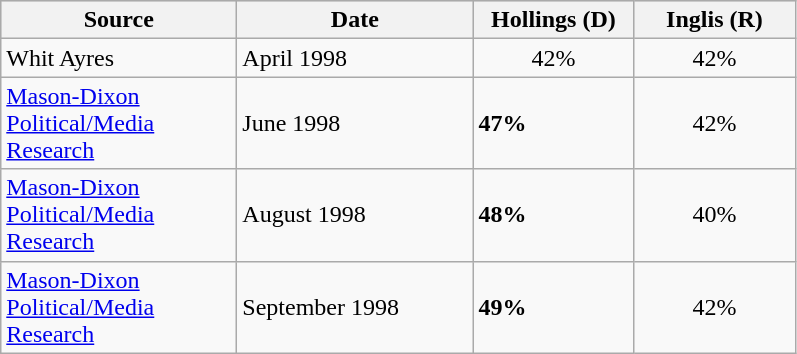<table class="wikitable">
<tr bgcolor=lightgrey>
<th width=150px>Source</th>
<th width=150px>Date</th>
<th width=100px>Hollings (D)</th>
<th width=100px>Inglis (R)</th>
</tr>
<tr>
<td>Whit Ayres</td>
<td>April 1998 </td>
<td align=center>42%</td>
<td align=center>42%</td>
</tr>
<tr>
<td><a href='#'>Mason-Dixon Political/Media Research</a></td>
<td>June 1998 </td>
<td><strong>47%</strong></td>
<td align=center>42%</td>
</tr>
<tr>
<td><a href='#'>Mason-Dixon Political/Media Research</a></td>
<td>August 1998 </td>
<td><strong>48%</strong></td>
<td align=center>40%</td>
</tr>
<tr>
<td><a href='#'>Mason-Dixon Political/Media Research</a></td>
<td>September 1998 </td>
<td><strong>49%</strong></td>
<td align=center>42%</td>
</tr>
</table>
